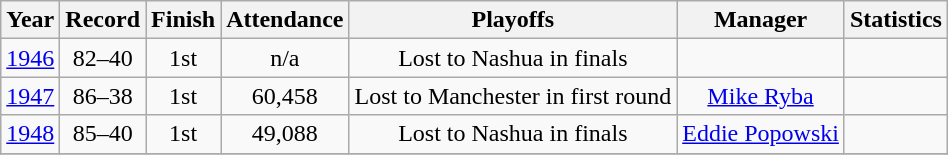<table class="wikitable">
<tr>
<th>Year</th>
<th>Record</th>
<th>Finish</th>
<th>Attendance</th>
<th>Playoffs</th>
<th>Manager</th>
<th>Statistics</th>
</tr>
<tr align=center>
<td><a href='#'>1946</a></td>
<td>82–40</td>
<td>1st</td>
<td>n/a</td>
<td>Lost to Nashua in finals</td>
<td></td>
<td></td>
</tr>
<tr align=center>
<td><a href='#'>1947</a></td>
<td>86–38</td>
<td>1st</td>
<td>60,458</td>
<td>Lost to Manchester in first round</td>
<td><a href='#'>Mike Ryba</a></td>
<td></td>
</tr>
<tr align=center>
<td><a href='#'>1948</a></td>
<td>85–40</td>
<td>1st</td>
<td>49,088</td>
<td>Lost to Nashua in finals</td>
<td><a href='#'>Eddie Popowski</a></td>
<td></td>
</tr>
<tr align=center>
</tr>
</table>
